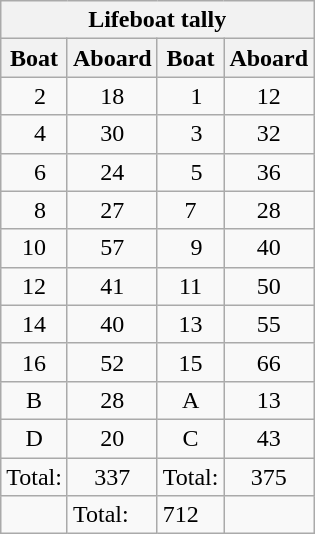<table class="wikitable floatright">
<tr>
<th colspan=4>Lifeboat tally</th>
</tr>
<tr align=center>
<th>Boat</th>
<th>Aboard</th>
<th>Boat</th>
<th>Aboard</th>
</tr>
<tr align=center>
<td>  2</td>
<td>18</td>
<td>  1</td>
<td>12</td>
</tr>
<tr align=center>
<td>  4</td>
<td>30</td>
<td>  3</td>
<td>32</td>
</tr>
<tr align=center>
<td>  6</td>
<td>24</td>
<td>  5</td>
<td>36</td>
</tr>
<tr align=center>
<td>  8</td>
<td>27</td>
<td>7</td>
<td>28</td>
</tr>
<tr align=center>
<td>10</td>
<td>57</td>
<td>  9</td>
<td>40</td>
</tr>
<tr align=center>
<td>12</td>
<td>41</td>
<td>11</td>
<td>50</td>
</tr>
<tr align=center>
<td>14</td>
<td>40</td>
<td>13</td>
<td>55</td>
</tr>
<tr align=center>
<td>16</td>
<td>52</td>
<td>15</td>
<td>66</td>
</tr>
<tr align=center>
<td>B</td>
<td>28</td>
<td>A</td>
<td>13</td>
</tr>
<tr align=center>
<td>D</td>
<td>20</td>
<td>C</td>
<td>43</td>
</tr>
<tr align=center>
<td>Total:</td>
<td>337</td>
<td>Total:</td>
<td>375</td>
</tr>
<tr>
<td></td>
<td>Total:</td>
<td>712</td>
<td></td>
</tr>
</table>
